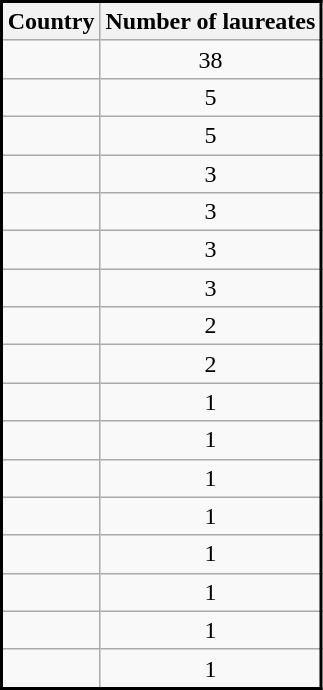<table class="wikitable sortable" style="text-align:center; overflow:auto;border:2px solid; margin-left:0px; margin-right:auto;">
<tr style="background:#ececec; vertical-align:top;">
<th>Country</th>
<th>Number of laureates</th>
</tr>
<tr>
<td style="text-align:left;"></td>
<td>38</td>
</tr>
<tr>
<td style="text-align:left;"></td>
<td>5</td>
</tr>
<tr>
<td style="text-align:left;"></td>
<td>5</td>
</tr>
<tr>
<td style="text-align:left;"></td>
<td>3</td>
</tr>
<tr>
<td style="text-align:left;"></td>
<td>3</td>
</tr>
<tr>
<td style="text-align:left;"></td>
<td>3</td>
</tr>
<tr>
<td style="text-align:left;"></td>
<td>3</td>
</tr>
<tr>
<td style="text-align:left;"></td>
<td>2</td>
</tr>
<tr>
<td style="text-align:left;"></td>
<td>2</td>
</tr>
<tr>
<td style="text-align:left;"></td>
<td>1</td>
</tr>
<tr>
<td style="text-align:left;"></td>
<td>1</td>
</tr>
<tr>
<td style="text-align:left;"></td>
<td>1</td>
</tr>
<tr>
<td style="text-align:left;"></td>
<td>1</td>
</tr>
<tr>
<td style="text-align:left;"></td>
<td>1</td>
</tr>
<tr>
<td style="text-align:left;"></td>
<td>1</td>
</tr>
<tr>
<td style="text-align:left;"></td>
<td>1</td>
</tr>
<tr>
<td style="text-align:left;"></td>
<td>1</td>
</tr>
</table>
